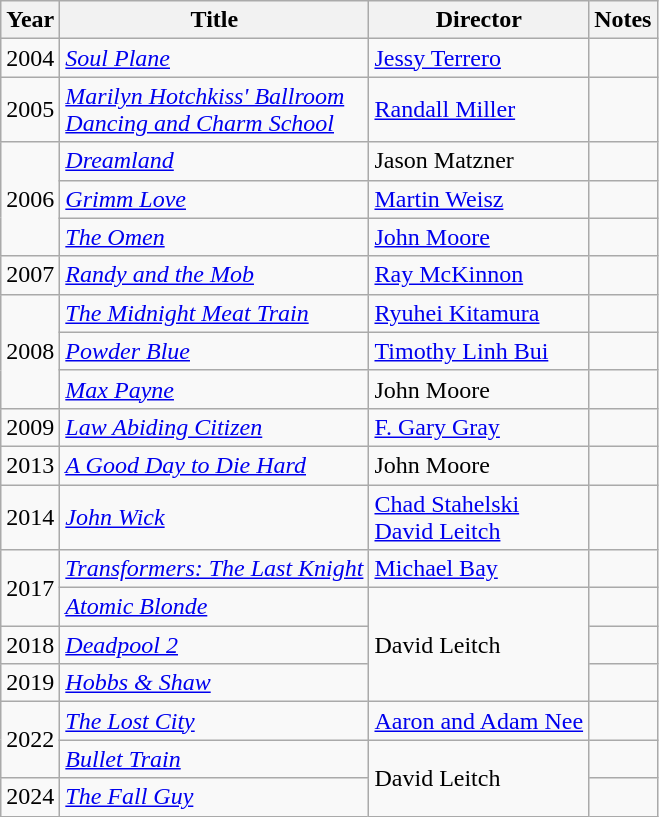<table class="wikitable">
<tr>
<th>Year</th>
<th>Title</th>
<th>Director</th>
<th>Notes</th>
</tr>
<tr>
<td>2004</td>
<td><em><a href='#'>Soul Plane</a></em></td>
<td><a href='#'>Jessy Terrero</a></td>
<td></td>
</tr>
<tr>
<td>2005</td>
<td><em><a href='#'>Marilyn Hotchkiss' Ballroom<br>Dancing and Charm School</a></em></td>
<td><a href='#'>Randall Miller</a></td>
<td></td>
</tr>
<tr>
<td rowspan="3">2006</td>
<td><em><a href='#'>Dreamland</a></em></td>
<td>Jason Matzner</td>
<td></td>
</tr>
<tr>
<td><em><a href='#'>Grimm Love</a></em></td>
<td><a href='#'>Martin Weisz</a></td>
<td></td>
</tr>
<tr>
<td><em><a href='#'>The Omen</a></em></td>
<td><a href='#'>John Moore</a></td>
<td></td>
</tr>
<tr>
<td>2007</td>
<td><em><a href='#'>Randy and the Mob</a></em></td>
<td><a href='#'>Ray McKinnon</a></td>
<td></td>
</tr>
<tr>
<td rowspan="3">2008</td>
<td><em><a href='#'>The Midnight Meat Train</a></em></td>
<td><a href='#'>Ryuhei Kitamura</a></td>
<td></td>
</tr>
<tr>
<td><a href='#'><em>Powder Blue</em></a></td>
<td><a href='#'>Timothy Linh Bui</a></td>
<td></td>
</tr>
<tr>
<td><a href='#'><em>Max Payne</em></a></td>
<td>John Moore</td>
<td></td>
</tr>
<tr>
<td>2009</td>
<td><em><a href='#'>Law Abiding Citizen</a></em></td>
<td><a href='#'>F. Gary Gray</a></td>
<td></td>
</tr>
<tr>
<td>2013</td>
<td><em><a href='#'>A Good Day to Die Hard</a></em></td>
<td>John Moore</td>
<td></td>
</tr>
<tr>
<td>2014</td>
<td><em><a href='#'>John Wick</a></em></td>
<td><a href='#'>Chad Stahelski</a><br><a href='#'>David Leitch</a></td>
<td></td>
</tr>
<tr>
<td rowspan="2">2017</td>
<td><em><a href='#'>Transformers: The Last Knight</a></em></td>
<td><a href='#'>Michael Bay</a></td>
<td></td>
</tr>
<tr>
<td><em><a href='#'>Atomic Blonde</a></em></td>
<td rowspan="3">David Leitch</td>
<td></td>
</tr>
<tr>
<td>2018</td>
<td><em><a href='#'>Deadpool 2</a></em></td>
<td></td>
</tr>
<tr>
<td>2019</td>
<td><em><a href='#'>Hobbs & Shaw</a></em></td>
<td></td>
</tr>
<tr>
<td rowspan=2>2022</td>
<td><em><a href='#'>The Lost City</a></em></td>
<td><a href='#'>Aaron and Adam Nee</a></td>
<td></td>
</tr>
<tr>
<td><em><a href='#'>Bullet Train</a></em></td>
<td rowspan="2">David Leitch</td>
<td></td>
</tr>
<tr>
<td>2024</td>
<td><em><a href='#'>The Fall Guy</a></em></td>
<td></td>
</tr>
</table>
